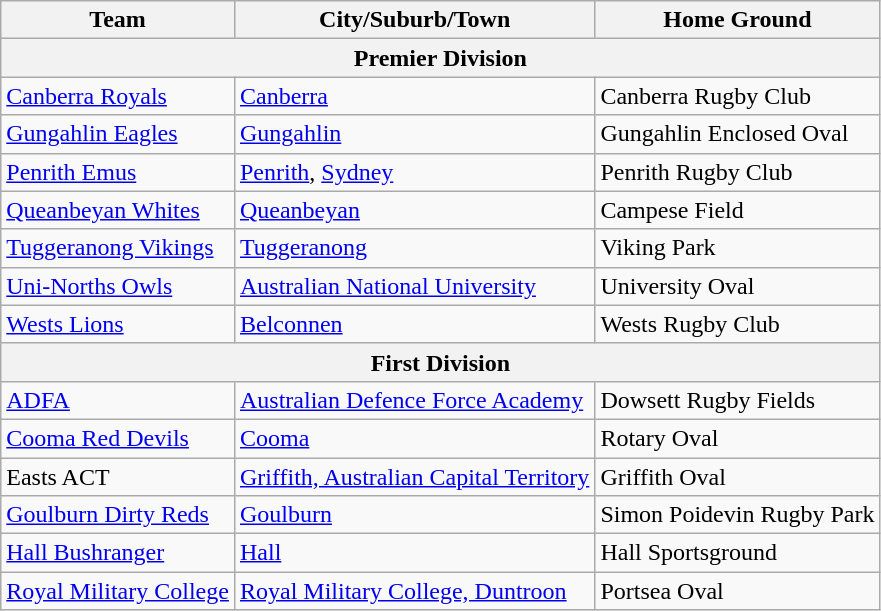<table class="wikitable">
<tr>
<th>Team</th>
<th>City/Suburb/Town</th>
<th>Home Ground</th>
</tr>
<tr>
<th colspan="3">Premier Division</th>
</tr>
<tr>
<td> <a href='#'>Canberra Royals</a></td>
<td><a href='#'>Canberra</a></td>
<td>Canberra Rugby Club</td>
</tr>
<tr>
<td> <a href='#'>Gungahlin Eagles</a></td>
<td><a href='#'>Gungahlin</a></td>
<td>Gungahlin Enclosed Oval</td>
</tr>
<tr>
<td> <a href='#'>Penrith Emus</a></td>
<td><a href='#'>Penrith</a>, <a href='#'>Sydney</a></td>
<td>Penrith Rugby Club</td>
</tr>
<tr>
<td> <a href='#'>Queanbeyan Whites</a></td>
<td><a href='#'>Queanbeyan</a></td>
<td>Campese Field</td>
</tr>
<tr>
<td> <a href='#'>Tuggeranong Vikings</a></td>
<td><a href='#'>Tuggeranong</a></td>
<td>Viking Park</td>
</tr>
<tr>
<td> <a href='#'>Uni-Norths Owls</a></td>
<td><a href='#'>Australian National University</a></td>
<td>University Oval</td>
</tr>
<tr>
<td> <a href='#'>Wests Lions</a></td>
<td><a href='#'>Belconnen</a></td>
<td>Wests Rugby Club</td>
</tr>
<tr>
<th colspan="3">First Division</th>
</tr>
<tr>
<td> <a href='#'>ADFA</a></td>
<td><a href='#'>Australian Defence Force Academy</a></td>
<td>Dowsett Rugby Fields</td>
</tr>
<tr>
<td> <a href='#'>Cooma Red Devils</a></td>
<td><a href='#'>Cooma</a></td>
<td>Rotary Oval</td>
</tr>
<tr>
<td> Easts ACT</td>
<td><a href='#'>Griffith, Australian Capital Territory</a></td>
<td>Griffith Oval</td>
</tr>
<tr>
<td> <a href='#'>Goulburn Dirty Reds</a></td>
<td><a href='#'>Goulburn</a></td>
<td>Simon Poidevin Rugby Park</td>
</tr>
<tr>
<td> <a href='#'>Hall Bushranger</a></td>
<td><a href='#'>Hall</a></td>
<td>Hall Sportsground</td>
</tr>
<tr>
<td> <a href='#'>Royal Military College</a></td>
<td><a href='#'>Royal Military College, Duntroon</a></td>
<td>Portsea Oval</td>
</tr>
</table>
